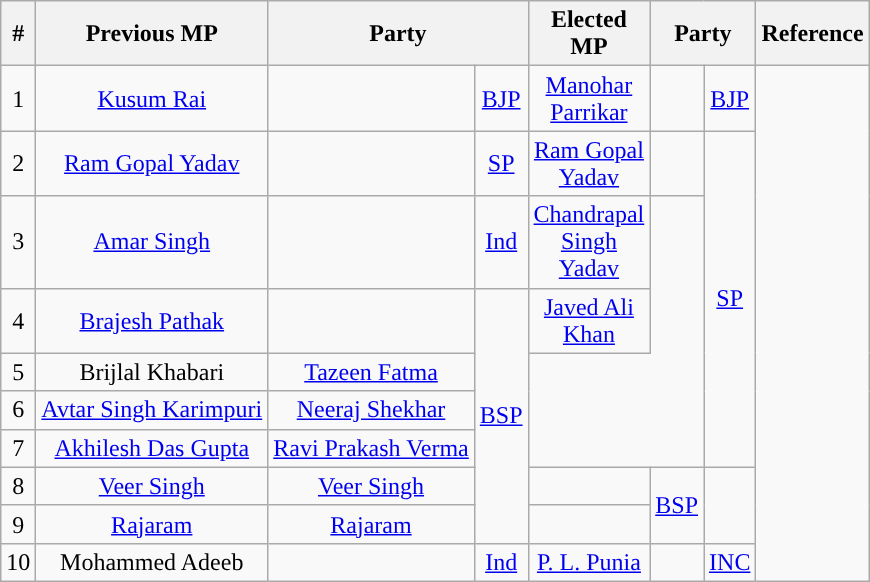<table class="wikitable">
<tr>
<th>#</th>
<th>Previous MP</th>
<th colspan=2>Party</th>
<th>Elected MP</th>
<th colspan=2>Party</th>
<th>Reference</th>
</tr>
<tr style="text-align:center;">
<td>1</td>
<td><a href='#'>Kusum Rai</a></td>
<td></td>
<td><a href='#'>BJP</a></td>
<td><a href='#'>Manohar Parrikar</a></td>
<td></td>
<td><a href='#'>BJP</a></td>
<td rowspan=10></td>
</tr>
<tr style="text-align:center;">
<td>2</td>
<td><a href='#'>Ram Gopal Yadav</a></td>
<td></td>
<td><a href='#'>SP</a></td>
<td><a href='#'>Ram Gopal Yadav</a></td>
<td></td>
<td rowspan="6"><a href='#'>SP</a></td>
</tr>
<tr style="text-align:center;">
<td>3</td>
<td><a href='#'>Amar Singh</a></td>
<td></td>
<td><a href='#'>Ind</a></td>
<td><a href='#'>Chandrapal Singh Yadav</a></td>
</tr>
<tr style="text-align:center;">
<td>4</td>
<td><a href='#'>Brajesh Pathak</a></td>
<td></td>
<td rowspan="6"><a href='#'>BSP</a></td>
<td><a href='#'>Javed Ali Khan</a></td>
</tr>
<tr style="text-align:center;">
<td>5</td>
<td>Brijlal Khabari</td>
<td><a href='#'>Tazeen Fatma</a></td>
</tr>
<tr style="text-align:center;">
<td>6</td>
<td><a href='#'>Avtar Singh Karimpuri</a></td>
<td><a href='#'>Neeraj Shekhar</a></td>
</tr>
<tr style="text-align:center;">
<td>7</td>
<td><a href='#'>Akhilesh Das Gupta</a></td>
<td><a href='#'>Ravi Prakash Verma</a></td>
</tr>
<tr style="text-align:center;">
<td>8</td>
<td><a href='#'>Veer Singh</a></td>
<td><a href='#'>Veer Singh</a></td>
<td width="1px"></td>
<td rowspan="2"><a href='#'>BSP</a></td>
</tr>
<tr style="text-align:center;">
<td>9</td>
<td><a href='#'>Rajaram</a></td>
<td><a href='#'>Rajaram</a></td>
</tr>
<tr style="text-align:center;">
<td>10</td>
<td>Mohammed Adeeb</td>
<td></td>
<td><a href='#'>Ind</a></td>
<td><a href='#'>P. L. Punia</a></td>
<td></td>
<td><a href='#'>INC</a></td>
</tr>
</table>
